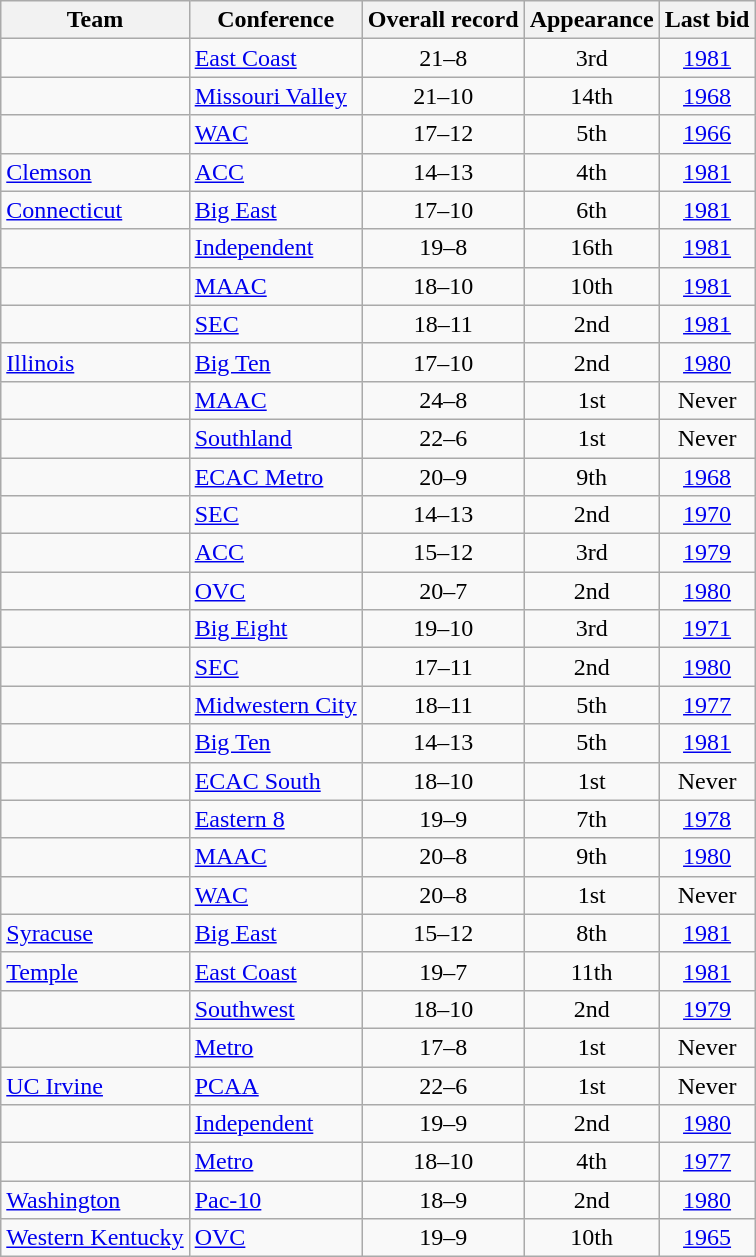<table class="wikitable sortable" style="text-align: center;">
<tr>
<th>Team</th>
<th>Conference</th>
<th data-sort-type="number">Overall record</th>
<th data-sort-type="number">Appearance</th>
<th>Last bid</th>
</tr>
<tr>
<td align=left></td>
<td align=left><a href='#'>East Coast</a></td>
<td>21–8</td>
<td>3rd</td>
<td><a href='#'>1981</a></td>
</tr>
<tr>
<td align=left></td>
<td align=left><a href='#'>Missouri Valley</a></td>
<td>21–10</td>
<td>14th</td>
<td><a href='#'>1968</a></td>
</tr>
<tr>
<td align=left></td>
<td align=left><a href='#'>WAC</a></td>
<td>17–12</td>
<td>5th</td>
<td><a href='#'>1966</a></td>
</tr>
<tr>
<td align=left><a href='#'>Clemson</a></td>
<td align=left><a href='#'>ACC</a></td>
<td>14–13</td>
<td>4th</td>
<td><a href='#'>1981</a></td>
</tr>
<tr>
<td align=left><a href='#'>Connecticut</a></td>
<td align=left><a href='#'>Big East</a></td>
<td>17–10</td>
<td>6th</td>
<td><a href='#'>1981</a></td>
</tr>
<tr>
<td align=left></td>
<td align=left><a href='#'>Independent</a></td>
<td>19–8</td>
<td>16th</td>
<td><a href='#'>1981</a></td>
</tr>
<tr>
<td align=left></td>
<td align=left><a href='#'>MAAC</a></td>
<td>18–10</td>
<td>10th</td>
<td><a href='#'>1981</a></td>
</tr>
<tr>
<td align=left></td>
<td align=left><a href='#'>SEC</a></td>
<td>18–11</td>
<td>2nd</td>
<td><a href='#'>1981</a></td>
</tr>
<tr>
<td align=left><a href='#'>Illinois</a></td>
<td align=left><a href='#'>Big Ten</a></td>
<td>17–10</td>
<td>2nd</td>
<td><a href='#'>1980</a></td>
</tr>
<tr>
<td align=left></td>
<td align=left><a href='#'>MAAC</a></td>
<td>24–8</td>
<td>1st</td>
<td>Never</td>
</tr>
<tr>
<td align=left></td>
<td align=left><a href='#'>Southland</a></td>
<td>22–6</td>
<td>1st</td>
<td>Never</td>
</tr>
<tr>
<td align=left></td>
<td align=left><a href='#'>ECAC Metro</a></td>
<td>20–9</td>
<td>9th</td>
<td><a href='#'>1968</a></td>
</tr>
<tr>
<td align=left></td>
<td align=left><a href='#'>SEC</a></td>
<td>14–13</td>
<td>2nd</td>
<td><a href='#'>1970</a></td>
</tr>
<tr>
<td align=left></td>
<td align=left><a href='#'>ACC</a></td>
<td>15–12</td>
<td>3rd</td>
<td><a href='#'>1979</a></td>
</tr>
<tr>
<td align=left></td>
<td align=left><a href='#'>OVC</a></td>
<td>20–7</td>
<td>2nd</td>
<td><a href='#'>1980</a></td>
</tr>
<tr>
<td align=left></td>
<td align=left><a href='#'>Big Eight</a></td>
<td>19–10</td>
<td>3rd</td>
<td><a href='#'>1971</a></td>
</tr>
<tr>
<td align=left></td>
<td align=left><a href='#'>SEC</a></td>
<td>17–11</td>
<td>2nd</td>
<td><a href='#'>1980</a></td>
</tr>
<tr>
<td align=left></td>
<td align=left><a href='#'>Midwestern City</a></td>
<td>18–11</td>
<td>5th</td>
<td><a href='#'>1977</a></td>
</tr>
<tr>
<td align=left></td>
<td align=left><a href='#'>Big Ten</a></td>
<td>14–13</td>
<td>5th</td>
<td><a href='#'>1981</a></td>
</tr>
<tr>
<td align=left></td>
<td align=left><a href='#'>ECAC South</a></td>
<td>18–10</td>
<td>1st</td>
<td>Never</td>
</tr>
<tr>
<td align=left></td>
<td align=left><a href='#'>Eastern 8</a></td>
<td>19–9</td>
<td>7th</td>
<td><a href='#'>1978</a></td>
</tr>
<tr>
<td align=left></td>
<td align=left><a href='#'>MAAC</a></td>
<td>20–8</td>
<td>9th</td>
<td><a href='#'>1980</a></td>
</tr>
<tr>
<td align=left></td>
<td align=left><a href='#'>WAC</a></td>
<td>20–8</td>
<td>1st</td>
<td>Never</td>
</tr>
<tr>
<td align=left><a href='#'>Syracuse</a></td>
<td align=left><a href='#'>Big East</a></td>
<td>15–12</td>
<td>8th</td>
<td><a href='#'>1981</a></td>
</tr>
<tr>
<td align=left><a href='#'>Temple</a></td>
<td align=left><a href='#'>East Coast</a></td>
<td>19–7</td>
<td>11th</td>
<td><a href='#'>1981</a></td>
</tr>
<tr>
<td align=left></td>
<td align=left><a href='#'>Southwest</a></td>
<td>18–10</td>
<td>2nd</td>
<td><a href='#'>1979</a></td>
</tr>
<tr>
<td align=left></td>
<td align=left><a href='#'>Metro</a></td>
<td>17–8</td>
<td>1st</td>
<td>Never</td>
</tr>
<tr>
<td align=left><a href='#'>UC Irvine</a></td>
<td align=left><a href='#'>PCAA</a></td>
<td>22–6</td>
<td>1st</td>
<td>Never</td>
</tr>
<tr>
<td align=left></td>
<td align=left><a href='#'>Independent</a></td>
<td>19–9</td>
<td>2nd</td>
<td><a href='#'>1980</a></td>
</tr>
<tr>
<td align=left></td>
<td align=left><a href='#'>Metro</a></td>
<td>18–10</td>
<td>4th</td>
<td><a href='#'>1977</a></td>
</tr>
<tr>
<td align=left><a href='#'>Washington</a></td>
<td align=left><a href='#'>Pac-10</a></td>
<td>18–9</td>
<td>2nd</td>
<td><a href='#'>1980</a></td>
</tr>
<tr>
<td align=left><a href='#'>Western Kentucky</a></td>
<td align=left><a href='#'>OVC</a></td>
<td>19–9</td>
<td>10th</td>
<td><a href='#'>1965</a></td>
</tr>
</table>
